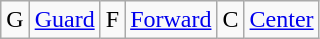<table class=wikitable>
<tr>
<td>G</td>
<td><a href='#'>Guard</a></td>
<td>F</td>
<td><a href='#'>Forward</a></td>
<td>C</td>
<td><a href='#'>Center</a></td>
</tr>
</table>
